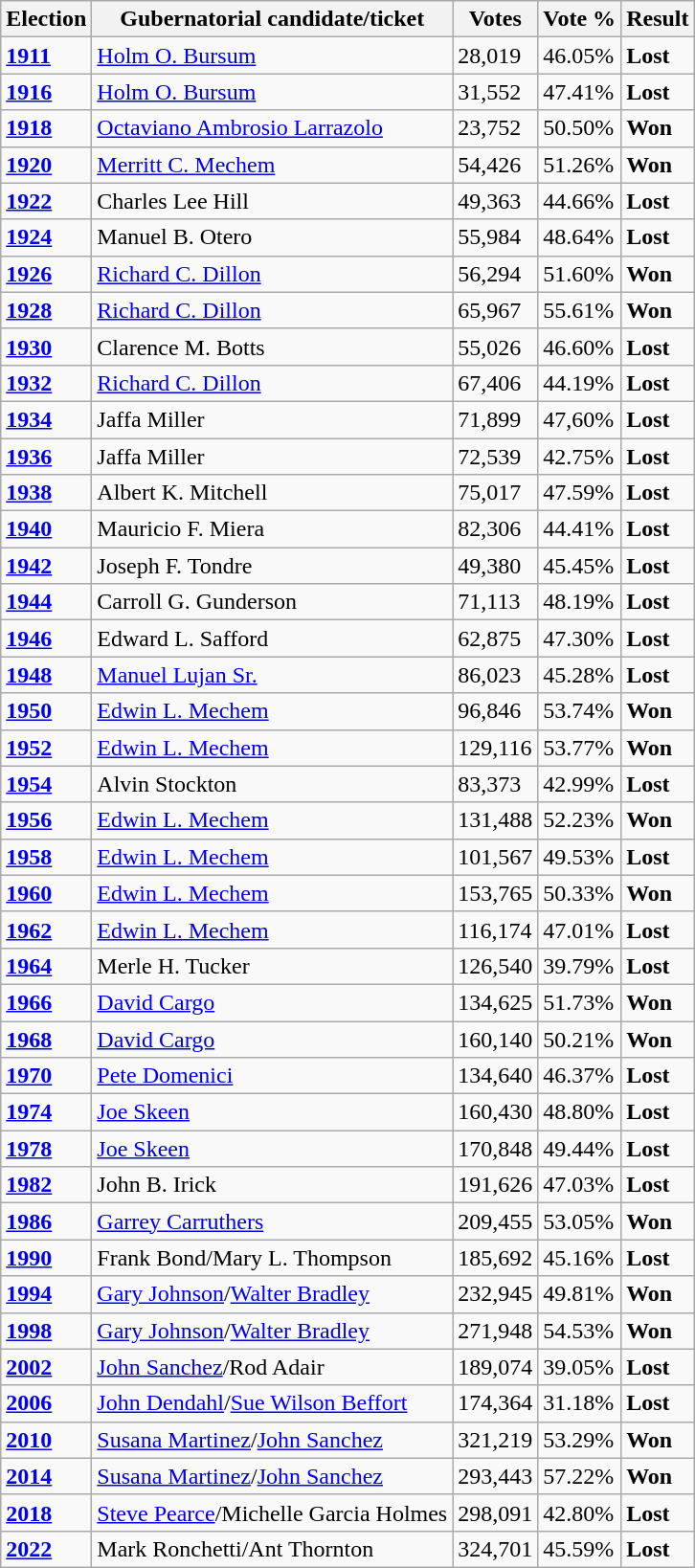<table class="wikitable">
<tr>
<th>Election</th>
<th>Gubernatorial candidate/ticket</th>
<th>Votes</th>
<th>Vote %</th>
<th>Result</th>
</tr>
<tr>
<td><strong><a href='#'>1911</a></strong></td>
<td><a href='#'>Holm O. Bursum</a></td>
<td>28,019</td>
<td>46.05%</td>
<td><strong>Lost</strong> </td>
</tr>
<tr>
<td><strong><a href='#'>1916</a></strong></td>
<td><a href='#'>Holm O. Bursum</a></td>
<td>31,552</td>
<td>47.41%</td>
<td><strong>Lost</strong> </td>
</tr>
<tr>
<td><strong><a href='#'>1918</a></strong></td>
<td><a href='#'>Octaviano Ambrosio Larrazolo</a></td>
<td>23,752</td>
<td>50.50%</td>
<td><strong>Won</strong> </td>
</tr>
<tr>
<td><strong><a href='#'>1920</a></strong></td>
<td><a href='#'>Merritt C. Mechem</a></td>
<td>54,426</td>
<td>51.26%</td>
<td><strong>Won</strong> </td>
</tr>
<tr>
<td><strong><a href='#'>1922</a></strong></td>
<td>Charles Lee Hill</td>
<td>49,363</td>
<td>44.66%</td>
<td><strong>Lost</strong> </td>
</tr>
<tr>
<td><strong><a href='#'>1924</a></strong></td>
<td>Manuel B. Otero</td>
<td>55,984</td>
<td>48.64%</td>
<td><strong>Lost</strong> </td>
</tr>
<tr>
<td><strong><a href='#'>1926</a></strong></td>
<td><a href='#'>Richard C. Dillon</a></td>
<td>56,294</td>
<td>51.60%</td>
<td><strong>Won</strong> </td>
</tr>
<tr>
<td><strong><a href='#'>1928</a></strong></td>
<td><a href='#'>Richard C. Dillon</a></td>
<td>65,967</td>
<td>55.61%</td>
<td><strong>Won</strong> </td>
</tr>
<tr>
<td><strong><a href='#'>1930</a></strong></td>
<td>Clarence M. Botts</td>
<td>55,026</td>
<td>46.60%</td>
<td><strong>Lost</strong> </td>
</tr>
<tr>
<td><strong><a href='#'>1932</a></strong></td>
<td><a href='#'>Richard C. Dillon</a></td>
<td>67,406</td>
<td>44.19%</td>
<td><strong>Lost</strong> </td>
</tr>
<tr>
<td><strong><a href='#'>1934</a></strong></td>
<td>Jaffa Miller</td>
<td>71,899</td>
<td>47,60%</td>
<td><strong>Lost</strong> </td>
</tr>
<tr>
<td><strong><a href='#'>1936</a></strong></td>
<td>Jaffa Miller</td>
<td>72,539</td>
<td>42.75%</td>
<td><strong>Lost</strong> </td>
</tr>
<tr>
<td><strong><a href='#'>1938</a></strong></td>
<td>Albert K. Mitchell</td>
<td>75,017</td>
<td>47.59%</td>
<td><strong>Lost</strong> </td>
</tr>
<tr>
<td><strong><a href='#'>1940</a></strong></td>
<td>Mauricio F. Miera</td>
<td>82,306</td>
<td>44.41%</td>
<td><strong>Lost</strong> </td>
</tr>
<tr>
<td><strong><a href='#'>1942</a></strong></td>
<td>Joseph F. Tondre</td>
<td>49,380</td>
<td>45.45%</td>
<td><strong>Lost</strong> </td>
</tr>
<tr>
<td><strong><a href='#'>1944</a></strong></td>
<td>Carroll G. Gunderson</td>
<td>71,113</td>
<td>48.19%</td>
<td><strong>Lost</strong> </td>
</tr>
<tr>
<td><strong><a href='#'>1946</a></strong></td>
<td>Edward L. Safford</td>
<td>62,875</td>
<td>47.30%</td>
<td><strong>Lost</strong> </td>
</tr>
<tr>
<td><strong><a href='#'>1948</a></strong></td>
<td><a href='#'>Manuel Lujan Sr.</a></td>
<td>86,023</td>
<td>45.28%</td>
<td><strong>Lost</strong> </td>
</tr>
<tr>
<td><strong><a href='#'>1950</a></strong></td>
<td><a href='#'>Edwin L. Mechem</a></td>
<td>96,846</td>
<td>53.74%</td>
<td><strong>Won</strong> </td>
</tr>
<tr>
<td><strong><a href='#'>1952</a></strong></td>
<td><a href='#'>Edwin L. Mechem</a></td>
<td>129,116</td>
<td>53.77%</td>
<td><strong>Won</strong> </td>
</tr>
<tr>
<td><strong><a href='#'>1954</a></strong></td>
<td>Alvin Stockton</td>
<td>83,373</td>
<td>42.99%</td>
<td><strong>Lost</strong> </td>
</tr>
<tr>
<td><strong><a href='#'>1956</a></strong></td>
<td><a href='#'>Edwin L. Mechem</a></td>
<td>131,488</td>
<td>52.23%</td>
<td><strong>Won</strong> </td>
</tr>
<tr>
<td><strong><a href='#'>1958</a></strong></td>
<td><a href='#'>Edwin L. Mechem</a></td>
<td>101,567</td>
<td>49.53%</td>
<td><strong>Lost</strong> </td>
</tr>
<tr>
<td><strong><a href='#'>1960</a></strong></td>
<td><a href='#'>Edwin L. Mechem</a></td>
<td>153,765</td>
<td>50.33%</td>
<td><strong>Won</strong> </td>
</tr>
<tr>
<td><strong><a href='#'>1962</a></strong></td>
<td><a href='#'>Edwin L. Mechem</a></td>
<td>116,174</td>
<td>47.01%</td>
<td><strong>Lost</strong> </td>
</tr>
<tr>
<td><strong><a href='#'>1964</a></strong></td>
<td>Merle H. Tucker</td>
<td>126,540</td>
<td>39.79%</td>
<td><strong>Lost</strong> </td>
</tr>
<tr>
<td><strong><a href='#'>1966</a></strong></td>
<td><a href='#'>David Cargo</a></td>
<td>134,625</td>
<td>51.73%</td>
<td><strong>Won</strong> </td>
</tr>
<tr>
<td><strong><a href='#'>1968</a></strong></td>
<td><a href='#'>David Cargo</a></td>
<td>160,140</td>
<td>50.21%</td>
<td><strong>Won</strong> </td>
</tr>
<tr>
<td><strong><a href='#'>1970</a></strong></td>
<td><a href='#'>Pete Domenici</a></td>
<td>134,640</td>
<td>46.37%</td>
<td><strong>Lost</strong> </td>
</tr>
<tr>
<td><strong><a href='#'>1974</a></strong></td>
<td><a href='#'>Joe Skeen</a></td>
<td>160,430</td>
<td>48.80%</td>
<td><strong>Lost</strong> </td>
</tr>
<tr>
<td><strong><a href='#'>1978</a></strong></td>
<td><a href='#'>Joe Skeen</a></td>
<td>170,848</td>
<td>49.44%</td>
<td><strong>Lost</strong> </td>
</tr>
<tr>
<td><strong><a href='#'>1982</a></strong></td>
<td>John B. Irick</td>
<td>191,626</td>
<td>47.03%</td>
<td><strong>Lost</strong> </td>
</tr>
<tr>
<td><strong><a href='#'>1986</a></strong></td>
<td><a href='#'>Garrey Carruthers</a></td>
<td>209,455</td>
<td>53.05%</td>
<td><strong>Won</strong> </td>
</tr>
<tr>
<td><strong><a href='#'>1990</a></strong></td>
<td>Frank Bond/Mary L. Thompson</td>
<td>185,692</td>
<td>45.16%</td>
<td><strong>Lost</strong> </td>
</tr>
<tr>
<td><strong><a href='#'>1994</a></strong></td>
<td><a href='#'>Gary Johnson</a>/<a href='#'>Walter Bradley</a></td>
<td>232,945</td>
<td>49.81%</td>
<td><strong>Won</strong> </td>
</tr>
<tr>
<td><strong><a href='#'>1998</a></strong></td>
<td><a href='#'>Gary Johnson</a>/<a href='#'>Walter Bradley</a></td>
<td>271,948</td>
<td>54.53%</td>
<td><strong>Won</strong> </td>
</tr>
<tr>
<td><strong><a href='#'>2002</a></strong></td>
<td><a href='#'>John Sanchez</a>/Rod Adair</td>
<td>189,074</td>
<td>39.05%</td>
<td><strong>Lost</strong> </td>
</tr>
<tr>
<td><strong><a href='#'>2006</a></strong></td>
<td><a href='#'>John Dendahl</a>/<a href='#'>Sue Wilson Beffort</a></td>
<td>174,364</td>
<td>31.18%</td>
<td><strong>Lost</strong> </td>
</tr>
<tr>
<td><strong><a href='#'>2010</a></strong></td>
<td><a href='#'>Susana Martinez</a>/<a href='#'>John Sanchez</a></td>
<td>321,219</td>
<td>53.29%</td>
<td><strong>Won</strong> </td>
</tr>
<tr>
<td><strong><a href='#'>2014</a></strong></td>
<td><a href='#'>Susana Martinez</a>/<a href='#'>John Sanchez</a></td>
<td>293,443</td>
<td>57.22%</td>
<td><strong>Won</strong> </td>
</tr>
<tr>
<td><strong><a href='#'>2018</a></strong></td>
<td><a href='#'>Steve Pearce</a>/Michelle Garcia Holmes</td>
<td>298,091</td>
<td>42.80%</td>
<td><strong>Lost</strong> </td>
</tr>
<tr>
<td><strong><a href='#'>2022</a></strong></td>
<td>Mark Ronchetti/Ant Thornton</td>
<td>324,701</td>
<td>45.59%</td>
<td><strong>Lost</strong> </td>
</tr>
</table>
